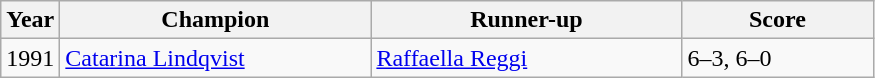<table class="wikitable">
<tr>
<th>Year</th>
<th width="200">Champion</th>
<th width="200">Runner-up</th>
<th width="120">Score</th>
</tr>
<tr>
<td>1991</td>
<td> <a href='#'>Catarina Lindqvist</a></td>
<td> <a href='#'>Raffaella Reggi</a></td>
<td>6–3, 6–0</td>
</tr>
</table>
